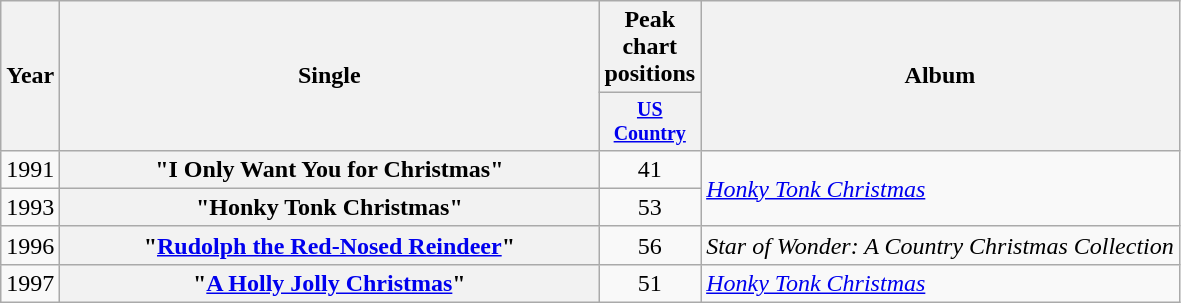<table class="wikitable plainrowheaders" style="text-align:center;">
<tr>
<th rowspan="2">Year</th>
<th rowspan="2" style="width:22em;">Single</th>
<th colspan="1">Peak chart<br>positions</th>
<th rowspan="2">Album</th>
</tr>
<tr style="font-size:smaller;">
<th width="45"><a href='#'>US Country</a><br></th>
</tr>
<tr>
<td>1991</td>
<th scope="row">"I Only Want You for Christmas"</th>
<td>41</td>
<td align="left" rowspan=2><em><a href='#'>Honky Tonk Christmas</a></em></td>
</tr>
<tr>
<td>1993</td>
<th scope="row">"Honky Tonk Christmas"</th>
<td>53</td>
</tr>
<tr>
<td>1996</td>
<th scope="row">"<a href='#'>Rudolph the Red-Nosed Reindeer</a>"</th>
<td>56</td>
<td align="left"><em>Star of Wonder: A Country Christmas Collection</em></td>
</tr>
<tr>
<td>1997</td>
<th scope="row">"<a href='#'>A Holly Jolly Christmas</a>"</th>
<td>51</td>
<td align="left"><em><a href='#'>Honky Tonk Christmas</a></em></td>
</tr>
</table>
